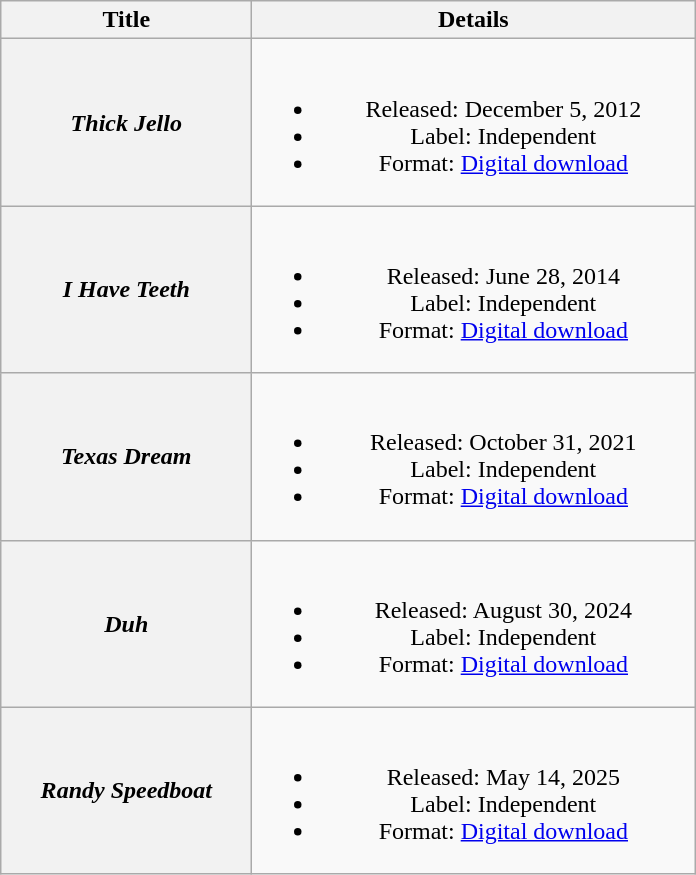<table class="wikitable plainrowheaders" style="text-align:center;">
<tr>
<th scope="col" style="width:10em;">Title</th>
<th scope="col" style="width:18em;">Details</th>
</tr>
<tr>
<th scope="row"><em>Thick Jello</em></th>
<td><br><ul><li>Released: December 5, 2012</li><li>Label: Independent</li><li>Format: <a href='#'>Digital download</a></li></ul></td>
</tr>
<tr>
<th scope="row"><em>I Have Teeth</em></th>
<td><br><ul><li>Released: June 28, 2014</li><li>Label: Independent</li><li>Format: <a href='#'>Digital download</a></li></ul></td>
</tr>
<tr>
<th scope="row"><em>Texas Dream</em></th>
<td><br><ul><li>Released: October 31, 2021</li><li>Label: Independent</li><li>Format: <a href='#'>Digital download</a></li></ul></td>
</tr>
<tr>
<th scope="row"><em>Duh</em></th>
<td><br><ul><li>Released: August 30, 2024</li><li>Label: Independent</li><li>Format: <a href='#'>Digital download</a></li></ul></td>
</tr>
<tr>
<th scope="row"><em>Randy Speedboat</em></th>
<td><br><ul><li>Released: May 14, 2025</li><li>Label: Independent</li><li>Format: <a href='#'>Digital download</a></li></ul></td>
</tr>
</table>
